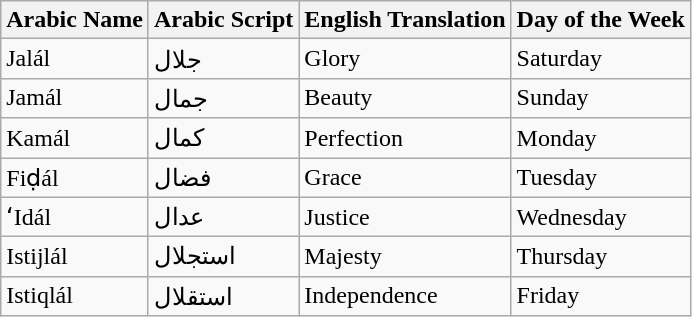<table class="wikitable">
<tr style="background:#EFEFEF;">
<th>Arabic Name</th>
<th>Arabic Script</th>
<th>English Translation</th>
<th>Day of the Week</th>
</tr>
<tr>
<td>Jalál</td>
<td>جلال</td>
<td>Glory</td>
<td>Saturday</td>
</tr>
<tr>
<td>Jamál</td>
<td>جمال</td>
<td>Beauty</td>
<td>Sunday</td>
</tr>
<tr>
<td>Kamál</td>
<td>كمال</td>
<td>Perfection</td>
<td>Monday</td>
</tr>
<tr>
<td>Fiḍál</td>
<td>فضال</td>
<td>Grace</td>
<td>Tuesday</td>
</tr>
<tr>
<td>ʻIdál</td>
<td>عدال</td>
<td>Justice</td>
<td>Wednesday</td>
</tr>
<tr>
<td>Istijlál</td>
<td>استجلال</td>
<td>Majesty</td>
<td>Thursday</td>
</tr>
<tr>
<td>Istiqlál</td>
<td>استقلال</td>
<td>Independence</td>
<td>Friday</td>
</tr>
</table>
